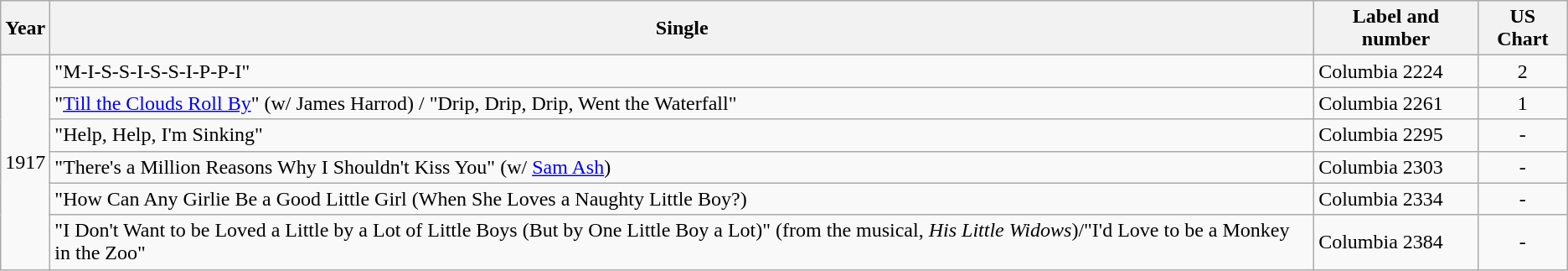<table class="wikitable">
<tr>
<th>Year</th>
<th>Single</th>
<th>Label and number</th>
<th>US Chart</th>
</tr>
<tr>
<td rowspan="7">1917</td>
<td>"M-I-S-S-I-S-S-I-P-P-I"</td>
<td>Columbia 2224</td>
<td align="center">2</td>
</tr>
<tr>
<td>"<a href='#'>Till the Clouds Roll By</a>" (w/ James Harrod) / "Drip, Drip, Drip, Went the Waterfall"</td>
<td>Columbia 2261</td>
<td align="center">1</td>
</tr>
<tr>
<td>"Help, Help, I'm Sinking"</td>
<td>Columbia 2295</td>
<td align="center">-</td>
</tr>
<tr>
<td>"There's a Million Reasons Why I Shouldn't Kiss You" (w/ <a href='#'>Sam Ash</a>)</td>
<td>Columbia 2303</td>
<td align="center">-</td>
</tr>
<tr>
<td>"How Can Any Girlie Be a Good Little Girl (When She Loves a Naughty Little Boy?)</td>
<td>Columbia 2334</td>
<td align="center">-</td>
</tr>
<tr>
<td>"I Don't Want to be Loved a Little by a Lot of Little Boys (But by One Little Boy a Lot)" (from the musical, <em>His Little Widows</em>)/"I'd Love to be a Monkey in the Zoo"</td>
<td>Columbia 2384</td>
<td align="center">-</td>
</tr>
</table>
